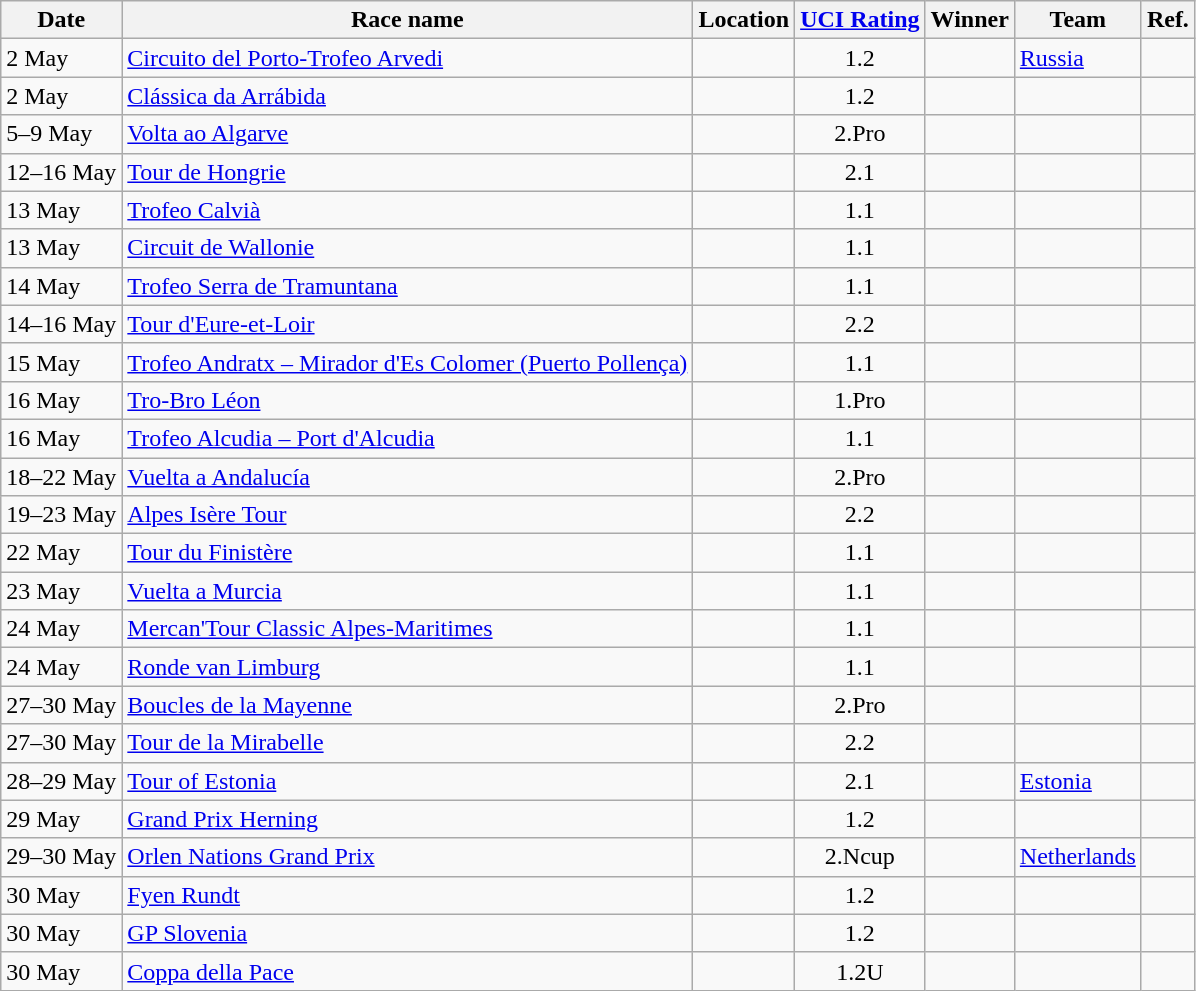<table class="wikitable sortable">
<tr>
<th>Date</th>
<th>Race name</th>
<th>Location</th>
<th><a href='#'>UCI Rating</a></th>
<th>Winner</th>
<th>Team</th>
<th>Ref.</th>
</tr>
<tr>
<td>2 May</td>
<td><a href='#'>Circuito del Porto-Trofeo Arvedi</a></td>
<td></td>
<td align="center">1.2</td>
<td></td>
<td><a href='#'>Russia</a></td>
<td align="center"></td>
</tr>
<tr>
<td>2 May</td>
<td><a href='#'>Clássica da Arrábida</a></td>
<td></td>
<td align="center">1.2</td>
<td></td>
<td></td>
<td align="center"></td>
</tr>
<tr>
<td>5–9 May</td>
<td><a href='#'>Volta ao Algarve</a></td>
<td></td>
<td align="center">2.Pro</td>
<td></td>
<td></td>
<td align="center"></td>
</tr>
<tr>
<td>12–16 May</td>
<td><a href='#'>Tour de Hongrie</a></td>
<td></td>
<td align="center">2.1</td>
<td></td>
<td></td>
<td align="center"></td>
</tr>
<tr>
<td>13 May</td>
<td><a href='#'>Trofeo Calvià</a></td>
<td></td>
<td align="center">1.1</td>
<td></td>
<td></td>
<td align="center"></td>
</tr>
<tr>
<td>13 May</td>
<td><a href='#'>Circuit de Wallonie</a></td>
<td></td>
<td align="center">1.1</td>
<td></td>
<td></td>
<td align="center"></td>
</tr>
<tr>
<td>14 May</td>
<td><a href='#'>Trofeo Serra de Tramuntana</a></td>
<td></td>
<td align="center">1.1</td>
<td></td>
<td></td>
<td align="center"></td>
</tr>
<tr>
<td>14–16 May</td>
<td><a href='#'>Tour d'Eure-et-Loir</a></td>
<td></td>
<td align="center">2.2</td>
<td></td>
<td></td>
<td align="center"></td>
</tr>
<tr>
<td>15 May</td>
<td><a href='#'>Trofeo Andratx – Mirador d'Es Colomer (Puerto Pollença)</a></td>
<td></td>
<td align="center">1.1</td>
<td></td>
<td></td>
<td align="center"></td>
</tr>
<tr>
<td>16 May</td>
<td><a href='#'>Tro-Bro Léon</a></td>
<td></td>
<td align="center">1.Pro</td>
<td></td>
<td></td>
<td align="center"></td>
</tr>
<tr>
<td>16 May</td>
<td><a href='#'>Trofeo Alcudia – Port d'Alcudia</a></td>
<td></td>
<td align="center">1.1</td>
<td></td>
<td></td>
<td align="center"></td>
</tr>
<tr>
<td>18–22 May</td>
<td><a href='#'>Vuelta a Andalucía</a></td>
<td></td>
<td align="center">2.Pro</td>
<td></td>
<td></td>
<td align="center"></td>
</tr>
<tr>
<td>19–23 May</td>
<td><a href='#'>Alpes Isère Tour</a></td>
<td></td>
<td align="center">2.2</td>
<td></td>
<td></td>
<td align="center"></td>
</tr>
<tr>
<td>22 May</td>
<td><a href='#'>Tour du Finistère</a></td>
<td></td>
<td align="center">1.1</td>
<td></td>
<td></td>
<td align="center"></td>
</tr>
<tr>
<td>23 May</td>
<td><a href='#'>Vuelta a Murcia</a></td>
<td></td>
<td align="center">1.1</td>
<td></td>
<td></td>
<td align="center"></td>
</tr>
<tr>
<td>24 May</td>
<td><a href='#'>Mercan'Tour Classic Alpes-Maritimes</a></td>
<td></td>
<td align="center">1.1</td>
<td></td>
<td></td>
<td align="center"></td>
</tr>
<tr>
<td>24 May</td>
<td><a href='#'>Ronde van Limburg</a></td>
<td></td>
<td align="center">1.1</td>
<td></td>
<td></td>
<td align="center"></td>
</tr>
<tr>
<td>27–30 May</td>
<td><a href='#'>Boucles de la Mayenne</a></td>
<td></td>
<td align="center">2.Pro</td>
<td></td>
<td></td>
<td align="center"></td>
</tr>
<tr>
<td>27–30 May</td>
<td><a href='#'>Tour de la Mirabelle</a></td>
<td></td>
<td align="center">2.2</td>
<td></td>
<td></td>
<td align="center"></td>
</tr>
<tr>
<td>28–29 May</td>
<td><a href='#'>Tour of Estonia</a></td>
<td></td>
<td align="center">2.1</td>
<td></td>
<td><a href='#'>Estonia</a></td>
<td align="center"></td>
</tr>
<tr>
<td>29 May</td>
<td><a href='#'>Grand Prix Herning</a></td>
<td></td>
<td align="center">1.2</td>
<td></td>
<td></td>
<td align="center"></td>
</tr>
<tr>
<td>29–30 May</td>
<td><a href='#'>Orlen Nations Grand Prix</a></td>
<td></td>
<td align="center">2.Ncup</td>
<td></td>
<td><a href='#'>Netherlands</a></td>
<td align="center"></td>
</tr>
<tr>
<td>30 May</td>
<td><a href='#'>Fyen Rundt</a></td>
<td></td>
<td align="center">1.2</td>
<td></td>
<td></td>
<td align="center"></td>
</tr>
<tr>
<td>30 May</td>
<td><a href='#'>GP Slovenia</a></td>
<td></td>
<td align="center">1.2</td>
<td></td>
<td></td>
<td align="center"></td>
</tr>
<tr>
<td>30 May</td>
<td><a href='#'>Coppa della Pace</a></td>
<td></td>
<td align="center">1.2U</td>
<td></td>
<td></td>
<td align="center"></td>
</tr>
</table>
